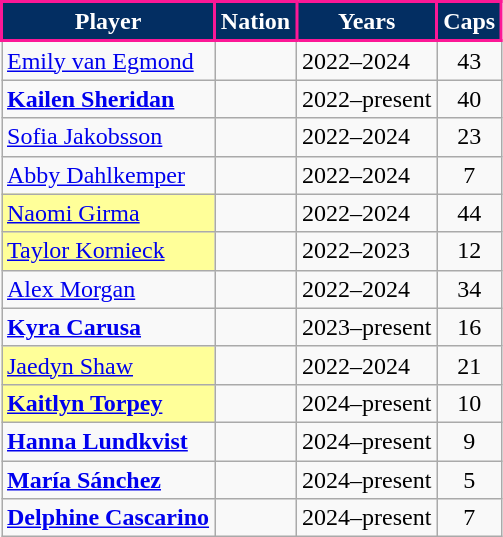<table class="wikitable sortable" style="text-align:center">
<tr>
<th style="background:#032E62; color:white; border:2px solid #FC1896;">Player</th>
<th style="background:#032E62; color:white; border:2px solid #FC1896;">Nation</th>
<th style="background:#032E62; color:white; border:2px solid #FC1896;">Years</th>
<th style="background:#032E62; color:white; border:2px solid #FC1896;">Caps</th>
</tr>
<tr>
<td style="text-align:left"><a href='#'>Emily van Egmond</a></td>
<td style="text-align:left"></td>
<td style="text-align:left">2022–2024</td>
<td>43</td>
</tr>
<tr>
<td style="text-align:left"><strong><a href='#'>Kailen Sheridan</a></strong></td>
<td style="text-align:left"></td>
<td style="text-align:left">2022–present</td>
<td>40</td>
</tr>
<tr>
<td style="text-align:left"><a href='#'>Sofia Jakobsson</a></td>
<td style="text-align:left"></td>
<td style="text-align:left">2022–2024</td>
<td>23</td>
</tr>
<tr>
<td style="text-align:left"><a href='#'>Abby Dahlkemper</a></td>
<td style="text-align:left"></td>
<td style="text-align:left">2022–2024</td>
<td>7</td>
</tr>
<tr>
<td style="background:#FFFF99; text-align:left"><a href='#'>Naomi Girma</a></td>
<td style="text-align:left"></td>
<td style="text-align:left">2022–2024</td>
<td>44</td>
</tr>
<tr>
<td style="background:#FFFF99; text-align:left"><a href='#'>Taylor Kornieck</a></td>
<td style="text-align:left"></td>
<td style="text-align:left">2022–2023</td>
<td>12</td>
</tr>
<tr>
<td style="text-align:left"><a href='#'>Alex Morgan</a></td>
<td style="text-align:left"></td>
<td style="text-align:left">2022–2024</td>
<td>34</td>
</tr>
<tr>
<td style="text-align:left"><strong><a href='#'>Kyra Carusa</a></strong></td>
<td style="text-align:left"></td>
<td style="text-align:left">2023–present</td>
<td>16</td>
</tr>
<tr>
<td style="background:#FFFF99; text-align:left"><a href='#'>Jaedyn Shaw</a></td>
<td style="text-align:left"></td>
<td style="text-align:left">2022–2024</td>
<td>21</td>
</tr>
<tr>
<td style="background:#FFFF99; text-align:left"><strong><a href='#'>Kaitlyn Torpey</a></strong></td>
<td style="text-align:left"></td>
<td style="text-align:left">2024–present</td>
<td>10</td>
</tr>
<tr>
<td style="text-align:left"><strong><a href='#'>Hanna Lundkvist</a></strong></td>
<td style="text-align:left"></td>
<td style="text-align:left">2024–present</td>
<td>9</td>
</tr>
<tr>
<td style="text-align:left"><a href='#'><strong>María Sánchez</strong></a></td>
<td style="text-align:left"></td>
<td style="text-align:left">2024–present</td>
<td>5</td>
</tr>
<tr>
<td style="text-align:left"><strong><a href='#'>Delphine Cascarino</a></strong></td>
<td style="text-align:left"></td>
<td style="text-align:left">2024–present</td>
<td>7</td>
</tr>
</table>
